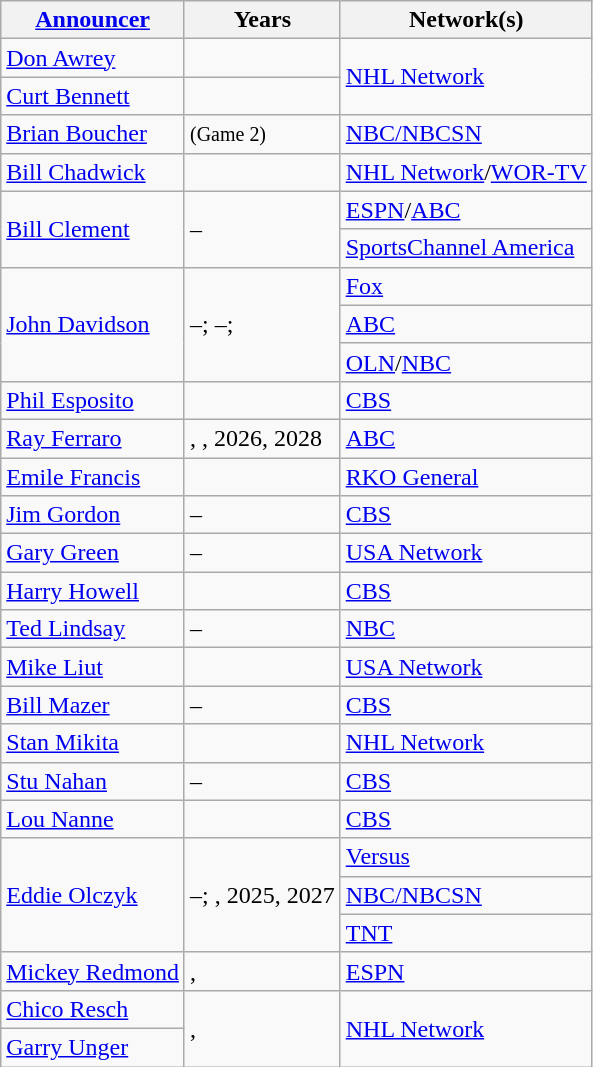<table class="wikitable">
<tr>
<th><a href='#'>Announcer</a></th>
<th>Years</th>
<th>Network(s)</th>
</tr>
<tr>
<td><a href='#'>Don Awrey</a></td>
<td></td>
<td rowspan="2"><a href='#'>NHL Network</a></td>
</tr>
<tr>
<td><a href='#'>Curt Bennett</a></td>
<td></td>
</tr>
<tr>
<td><a href='#'>Brian Boucher</a></td>
<td> <small>(Game 2)</small></td>
<td><a href='#'>NBC/NBCSN</a></td>
</tr>
<tr>
<td><a href='#'>Bill Chadwick</a></td>
<td></td>
<td><a href='#'>NHL Network</a>/<a href='#'>WOR-TV</a></td>
</tr>
<tr>
<td rowspan="2"><a href='#'>Bill Clement</a></td>
<td rowspan="2">–</td>
<td><a href='#'>ESPN</a>/<a href='#'>ABC</a></td>
</tr>
<tr>
<td><a href='#'>SportsChannel America</a></td>
</tr>
<tr>
<td rowspan="3"><a href='#'>John Davidson</a></td>
<td rowspan="3">–; –; </td>
<td><a href='#'>Fox</a></td>
</tr>
<tr>
<td><a href='#'>ABC</a></td>
</tr>
<tr>
<td><a href='#'>OLN</a>/<a href='#'>NBC</a></td>
</tr>
<tr>
<td><a href='#'>Phil Esposito</a></td>
<td></td>
<td><a href='#'>CBS</a></td>
</tr>
<tr>
<td><a href='#'>Ray Ferraro</a></td>
<td>, , 2026, 2028</td>
<td><a href='#'>ABC</a></td>
</tr>
<tr>
<td><a href='#'>Emile Francis</a></td>
<td></td>
<td><a href='#'>RKO General</a></td>
</tr>
<tr>
<td><a href='#'>Jim Gordon</a></td>
<td>–</td>
<td><a href='#'>CBS</a></td>
</tr>
<tr>
<td><a href='#'>Gary Green</a></td>
<td>–</td>
<td><a href='#'>USA Network</a></td>
</tr>
<tr>
<td><a href='#'>Harry Howell</a></td>
<td></td>
<td><a href='#'>CBS</a></td>
</tr>
<tr>
<td><a href='#'>Ted Lindsay</a></td>
<td>–</td>
<td><a href='#'>NBC</a></td>
</tr>
<tr>
<td><a href='#'>Mike Liut</a></td>
<td></td>
<td><a href='#'>USA Network</a></td>
</tr>
<tr>
<td><a href='#'>Bill Mazer</a></td>
<td>–</td>
<td><a href='#'>CBS</a></td>
</tr>
<tr>
<td><a href='#'>Stan Mikita</a></td>
<td></td>
<td><a href='#'>NHL Network</a></td>
</tr>
<tr>
<td><a href='#'>Stu Nahan</a></td>
<td>–</td>
<td><a href='#'>CBS</a></td>
</tr>
<tr>
<td><a href='#'>Lou Nanne</a></td>
<td></td>
<td><a href='#'>CBS</a></td>
</tr>
<tr>
<td rowspan="3"><a href='#'>Eddie Olczyk</a></td>
<td rowspan="3">–; , 2025, 2027</td>
<td><a href='#'>Versus</a></td>
</tr>
<tr>
<td><a href='#'>NBC/NBCSN</a></td>
</tr>
<tr>
<td><a href='#'>TNT</a></td>
</tr>
<tr>
<td><a href='#'>Mickey Redmond</a></td>
<td>, </td>
<td><a href='#'>ESPN</a></td>
</tr>
<tr>
<td><a href='#'>Chico Resch</a></td>
<td rowspan="2">, </td>
<td rowspan="2"><a href='#'>NHL Network</a></td>
</tr>
<tr>
<td><a href='#'>Garry Unger</a></td>
</tr>
</table>
